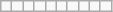<table class="wikitable letters-table">
<tr>
<td></td>
<td></td>
<td></td>
<td></td>
<td></td>
<td></td>
<td></td>
<td></td>
<td></td>
<td></td>
</tr>
</table>
